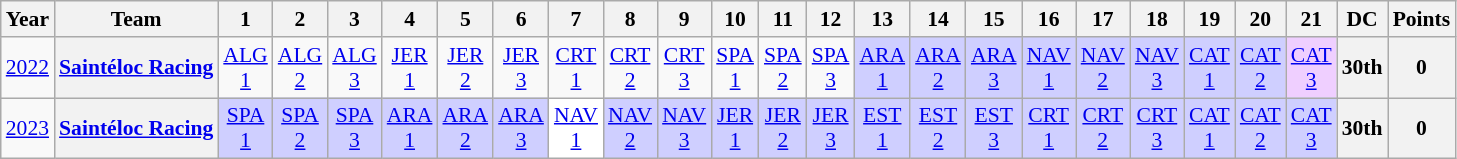<table class="wikitable" style="text-align:center; font-size:90%">
<tr>
<th>Year</th>
<th>Team</th>
<th>1</th>
<th>2</th>
<th>3</th>
<th>4</th>
<th>5</th>
<th>6</th>
<th>7</th>
<th>8</th>
<th>9</th>
<th>10</th>
<th>11</th>
<th>12</th>
<th>13</th>
<th>14</th>
<th>15</th>
<th>16</th>
<th>17</th>
<th>18</th>
<th>19</th>
<th>20</th>
<th>21</th>
<th>DC</th>
<th>Points</th>
</tr>
<tr>
<td><a href='#'>2022</a></td>
<th nowrap><a href='#'>Saintéloc Racing</a></th>
<td style="background:#;"><a href='#'>ALG<br>1</a><br></td>
<td style="background:#;"><a href='#'>ALG<br>2</a><br></td>
<td style="background:#;"><a href='#'>ALG<br>3</a><br></td>
<td style="background:#;"><a href='#'>JER<br>1</a><br></td>
<td style="background:#;"><a href='#'>JER<br>2</a><br></td>
<td style="background:#;"><a href='#'>JER<br>3</a><br></td>
<td style="background:#;"><a href='#'>CRT<br>1</a><br></td>
<td style="background:#;"><a href='#'>CRT<br>2</a><br></td>
<td style="background:#;"><a href='#'>CRT<br>3</a><br></td>
<td style="background:#;"><a href='#'>SPA<br>1</a><br></td>
<td style="background:#;"><a href='#'>SPA<br>2</a><br></td>
<td style="background:#;"><a href='#'>SPA<br>3</a><br></td>
<td style="background:#CFCFFF;"><a href='#'>ARA<br>1</a><br></td>
<td style="background:#CFCFFF;"><a href='#'>ARA<br>2</a><br></td>
<td style="background:#CFCFFF;"><a href='#'>ARA<br>3</a><br></td>
<td style="background:#CFCFFF;"><a href='#'>NAV<br>1</a><br></td>
<td style="background:#CFCFFF;"><a href='#'>NAV<br>2</a><br></td>
<td style="background:#CFCFFF;"><a href='#'>NAV<br>3</a><br></td>
<td style="background:#CFCFFF;"><a href='#'>CAT<br>1</a><br></td>
<td style="background:#CFCFFF;"><a href='#'>CAT<br>2</a><br></td>
<td style="background:#EFCFFF;"><a href='#'>CAT<br>3</a><br></td>
<th>30th</th>
<th>0</th>
</tr>
<tr>
<td><a href='#'>2023</a></td>
<th><a href='#'>Saintéloc Racing</a></th>
<td style="background:#CFCFFF;"><a href='#'>SPA<br>1</a><br></td>
<td style="background:#CFCFFF;"><a href='#'>SPA<br>2</a><br></td>
<td style="background:#CFCFFF;"><a href='#'>SPA<br>3</a><br></td>
<td style="background:#CFCFFF;"><a href='#'>ARA<br>1</a><br></td>
<td style="background:#CFCFFF;"><a href='#'>ARA<br>2</a><br></td>
<td style="background:#CFCFFF;"><a href='#'>ARA<br>3</a><br></td>
<td style="background:#FFFFFF;"><a href='#'>NAV<br>1</a><br></td>
<td style="background:#CFCFFF;"><a href='#'>NAV<br>2</a><br></td>
<td style="background:#CFCFFF;"><a href='#'>NAV<br>3</a><br></td>
<td style="background:#CFCFFF;"><a href='#'>JER<br>1</a><br></td>
<td style="background:#CFCFFF;"><a href='#'>JER<br>2</a><br></td>
<td style="background:#CFCFFF;"><a href='#'>JER<br>3</a><br></td>
<td style="background:#CFCFFF;"><a href='#'>EST<br>1</a><br></td>
<td style="background:#CFCFFF;"><a href='#'>EST<br>2</a><br></td>
<td style="background:#CFCFFF;"><a href='#'>EST<br>3</a><br></td>
<td style="background:#CFCFFF;"><a href='#'>CRT<br>1</a><br></td>
<td style="background:#CFCFFF;"><a href='#'>CRT<br>2</a><br></td>
<td style="background:#CFCFFF;"><a href='#'>CRT<br>3</a><br></td>
<td style="background:#CFCFFF;"><a href='#'>CAT<br>1</a><br></td>
<td style="background:#CFCFFF;"><a href='#'>CAT<br>2</a><br></td>
<td style="background:#CFCFFF;"><a href='#'>CAT<br>3</a><br></td>
<th>30th</th>
<th>0</th>
</tr>
</table>
